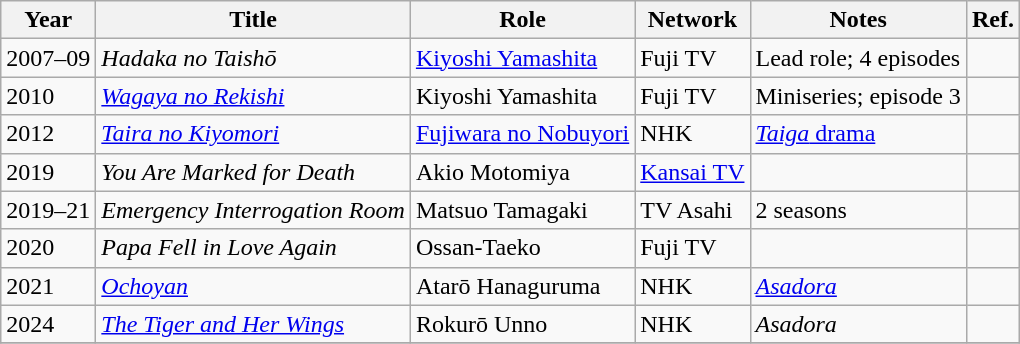<table class="wikitable sortable">
<tr>
<th>Year</th>
<th>Title</th>
<th>Role</th>
<th>Network</th>
<th class="unsortable">Notes</th>
<th class="unsortable">Ref.</th>
</tr>
<tr>
<td>2007–09</td>
<td><em>Hadaka no Taishō</em></td>
<td><a href='#'>Kiyoshi Yamashita</a></td>
<td>Fuji TV</td>
<td>Lead role; 4 episodes</td>
<td></td>
</tr>
<tr>
<td>2010</td>
<td><em><a href='#'>Wagaya no Rekishi</a></em></td>
<td>Kiyoshi Yamashita</td>
<td>Fuji TV</td>
<td>Miniseries; episode 3</td>
<td></td>
</tr>
<tr>
<td>2012</td>
<td><em><a href='#'>Taira no Kiyomori</a></em></td>
<td><a href='#'>Fujiwara no Nobuyori</a></td>
<td>NHK</td>
<td><a href='#'><em>Taiga</em> drama</a></td>
<td></td>
</tr>
<tr>
<td>2019</td>
<td><em>You Are Marked for Death</em></td>
<td>Akio Motomiya</td>
<td><a href='#'>Kansai TV</a></td>
<td></td>
<td></td>
</tr>
<tr>
<td>2019–21</td>
<td><em>Emergency Interrogation Room</em></td>
<td>Matsuo Tamagaki</td>
<td>TV Asahi</td>
<td>2 seasons</td>
<td></td>
</tr>
<tr>
<td>2020</td>
<td><em>Papa Fell in Love Again</em></td>
<td>Ossan-Taeko</td>
<td>Fuji TV</td>
<td></td>
<td></td>
</tr>
<tr>
<td>2021</td>
<td><em><a href='#'>Ochoyan</a></em></td>
<td>Atarō Hanaguruma</td>
<td>NHK</td>
<td><em><a href='#'>Asadora</a></em></td>
<td></td>
</tr>
<tr>
<td>2024</td>
<td><em><a href='#'>The Tiger and Her Wings</a></em></td>
<td>Rokurō Unno</td>
<td>NHK</td>
<td><em>Asadora</em></td>
<td></td>
</tr>
<tr>
</tr>
</table>
